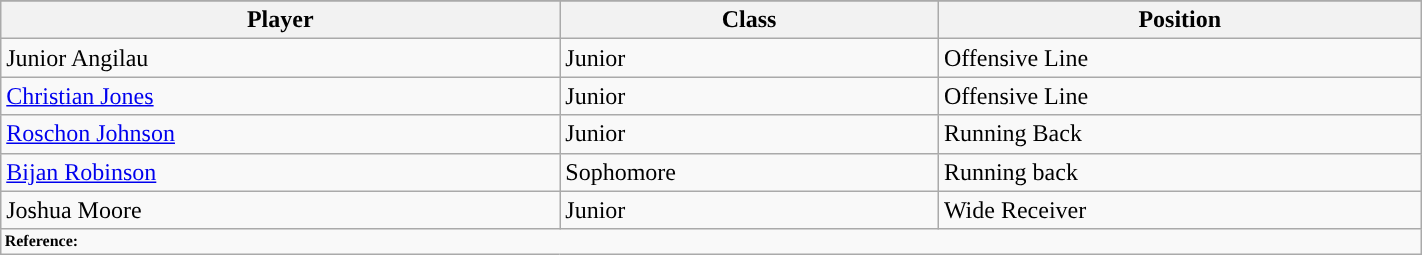<table class="wikitable" style="width:75%;">
<tr style="text-align:center; ">
</tr>
<tr>
<th style="text-align:center; ">Player</th>
<th style="text-align:center; ">Class</th>
<th style="text-align:center; ">Position</th>
</tr>
<tr>
<td>Junior Angilau</td>
<td>Junior</td>
<td>Offensive Line</td>
</tr>
<tr>
<td><a href='#'>Christian Jones</a></td>
<td>Junior</td>
<td>Offensive Line</td>
</tr>
<tr>
<td><a href='#'>Roschon Johnson</a></td>
<td>Junior</td>
<td>Running Back</td>
</tr>
<tr>
<td><a href='#'>Bijan Robinson</a></td>
<td>Sophomore</td>
<td>Running back</td>
</tr>
<tr>
<td>Joshua Moore</td>
<td>Junior</td>
<td>Wide Receiver</td>
</tr>
<tr>
<td colspan="3"  style="font-size:8pt; text-align:left;"><strong>Reference:</strong></td>
</tr>
</table>
